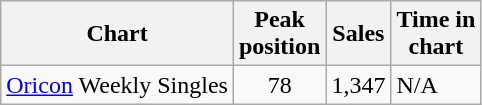<table class="wikitable">
<tr>
<th>Chart</th>
<th>Peak<br>position</th>
<th>Sales</th>
<th>Time in<br>chart</th>
</tr>
<tr>
<td><a href='#'>Oricon</a> Weekly Singles</td>
<td style="text-align:center;">78</td>
<td>1,347</td>
<td>N/A</td>
</tr>
</table>
